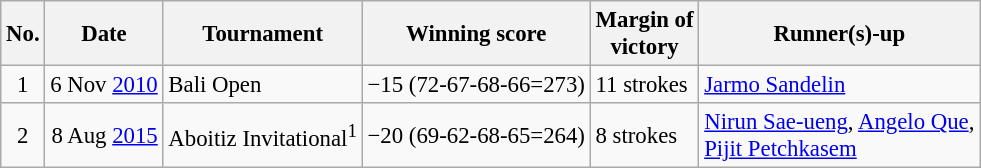<table class="wikitable" style="font-size:95%;">
<tr>
<th>No.</th>
<th>Date</th>
<th>Tournament</th>
<th>Winning score</th>
<th>Margin of<br>victory</th>
<th>Runner(s)-up</th>
</tr>
<tr>
<td align=center>1</td>
<td align=right>6 Nov <a href='#'>2010</a></td>
<td>Bali Open</td>
<td>−15 (72-67-68-66=273)</td>
<td>11 strokes</td>
<td> <a href='#'>Jarmo Sandelin</a></td>
</tr>
<tr>
<td align=center>2</td>
<td align=right>8 Aug <a href='#'>2015</a></td>
<td>Aboitiz Invitational<sup>1</sup></td>
<td>−20 (69-62-68-65=264)</td>
<td>8 strokes</td>
<td> <a href='#'>Nirun Sae-ueng</a>,  <a href='#'>Angelo Que</a>,<br> <a href='#'>Pijit Petchkasem</a></td>
</tr>
</table>
